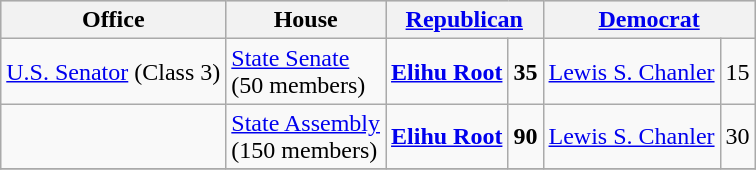<table class=wikitable>
<tr bgcolor=lightgrey>
<th>Office</th>
<th>House</th>
<th colspan="2"><a href='#'>Republican</a></th>
<th colspan="2"><a href='#'>Democrat</a></th>
</tr>
<tr>
<td><a href='#'>U.S. Senator</a> (Class 3)</td>
<td><a href='#'>State Senate</a> <br>(50 members)</td>
<td><strong><a href='#'>Elihu Root</a></strong></td>
<td align="right"><strong>35</strong></td>
<td><a href='#'>Lewis S. Chanler</a></td>
<td align="right">15</td>
</tr>
<tr>
<td></td>
<td><a href='#'>State Assembly</a> <br>(150 members)</td>
<td><strong><a href='#'>Elihu Root</a></strong></td>
<td align="right"><strong>90</strong></td>
<td><a href='#'>Lewis S. Chanler</a></td>
<td align="right">30</td>
</tr>
<tr>
</tr>
</table>
